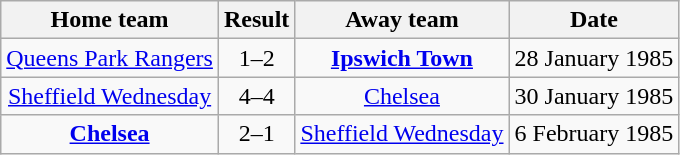<table class="wikitable" style="text-align: center">
<tr>
<th>Home team</th>
<th>Result</th>
<th>Away team</th>
<th>Date</th>
</tr>
<tr>
<td><a href='#'>Queens Park Rangers</a></td>
<td>1–2</td>
<td><strong><a href='#'>Ipswich Town</a></strong></td>
<td>28 January 1985</td>
</tr>
<tr>
<td><a href='#'>Sheffield Wednesday</a></td>
<td>4–4</td>
<td><a href='#'>Chelsea</a></td>
<td>30 January 1985</td>
</tr>
<tr>
<td><strong><a href='#'>Chelsea</a></strong></td>
<td>2–1</td>
<td><a href='#'>Sheffield Wednesday</a></td>
<td>6 February 1985</td>
</tr>
</table>
